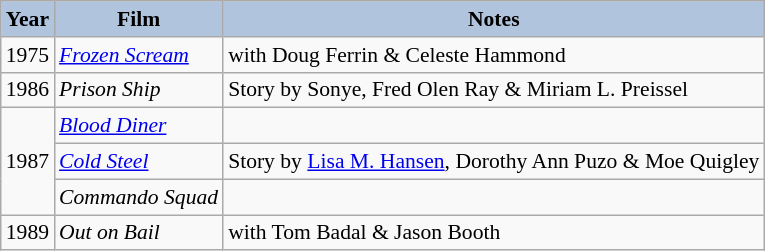<table class="wikitable" style="font-size:90%;">
<tr>
<th style="background:#B0C4DE;">Year</th>
<th style="background:#B0C4DE;">Film</th>
<th style="background:#B0C4DE;">Notes</th>
</tr>
<tr>
<td>1975</td>
<td><em><a href='#'>Frozen Scream</a></em></td>
<td>with Doug Ferrin & Celeste Hammond</td>
</tr>
<tr>
<td>1986</td>
<td><em>Prison Ship</em></td>
<td>Story by Sonye, Fred Olen Ray & Miriam L. Preissel</td>
</tr>
<tr>
<td rowspan=3>1987</td>
<td><em><a href='#'>Blood Diner</a></em></td>
</tr>
<tr>
<td><em><a href='#'>Cold Steel</a></em></td>
<td>Story by <a href='#'>Lisa M. Hansen</a>, Dorothy Ann Puzo & Moe Quigley</td>
</tr>
<tr>
<td><em>Commando Squad</em></td>
</tr>
<tr>
<td>1989</td>
<td><em>Out on Bail</em></td>
<td>with Tom Badal & Jason Booth</td>
</tr>
</table>
